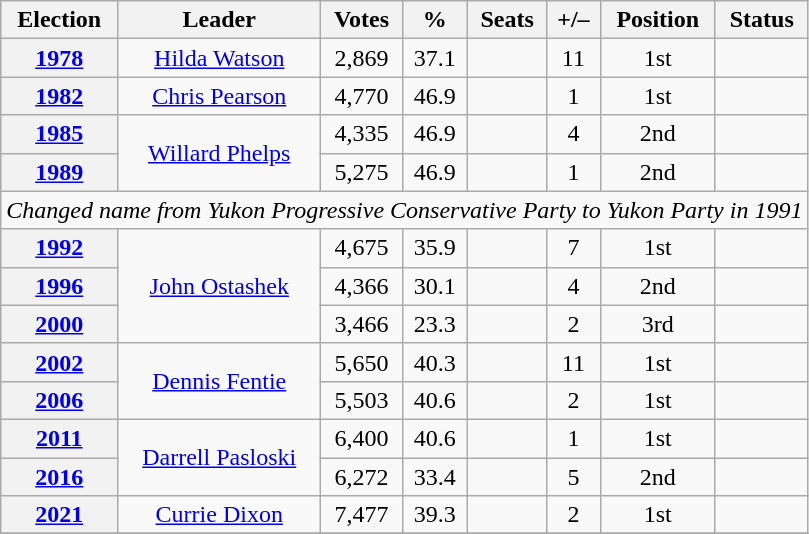<table class=wikitable style="text-align: center;">
<tr>
<th>Election</th>
<th>Leader</th>
<th>Votes</th>
<th>%</th>
<th>Seats</th>
<th>+/–</th>
<th>Position</th>
<th>Status</th>
</tr>
<tr>
<th><a href='#'>1978</a></th>
<td><a href='#'>Hilda Watson</a></td>
<td>2,869</td>
<td>37.1</td>
<td></td>
<td> 11</td>
<td> 1st</td>
<td></td>
</tr>
<tr>
<th><a href='#'>1982</a></th>
<td><a href='#'>Chris Pearson</a></td>
<td>4,770</td>
<td>46.9</td>
<td></td>
<td> 1</td>
<td> 1st</td>
<td></td>
</tr>
<tr>
<th><a href='#'>1985</a></th>
<td rowspan=2><a href='#'>Willard Phelps</a></td>
<td>4,335</td>
<td>46.9</td>
<td></td>
<td> 4</td>
<td> 2nd</td>
<td></td>
</tr>
<tr>
<th><a href='#'>1989</a></th>
<td>5,275</td>
<td>46.9</td>
<td></td>
<td> 1</td>
<td> 2nd</td>
<td></td>
</tr>
<tr>
<td colspan=8 align="center"><em>Changed name from Yukon Progressive Conservative Party to Yukon Party in 1991</em></td>
</tr>
<tr>
<th><a href='#'>1992</a></th>
<td rowspan=3><a href='#'>John Ostashek</a></td>
<td>4,675</td>
<td>35.9</td>
<td></td>
<td> 7</td>
<td> 1st</td>
<td></td>
</tr>
<tr>
<th><a href='#'>1996</a></th>
<td>4,366</td>
<td>30.1</td>
<td></td>
<td> 4</td>
<td> 2nd</td>
<td></td>
</tr>
<tr>
<th><a href='#'>2000</a></th>
<td>3,466</td>
<td>23.3</td>
<td></td>
<td> 2</td>
<td> 3rd</td>
<td></td>
</tr>
<tr>
<th><a href='#'>2002</a></th>
<td rowspan=2><a href='#'>Dennis Fentie</a></td>
<td>5,650</td>
<td>40.3</td>
<td></td>
<td> 11</td>
<td> 1st</td>
<td></td>
</tr>
<tr>
<th><a href='#'>2006</a></th>
<td>5,503</td>
<td>40.6</td>
<td></td>
<td> 2</td>
<td> 1st</td>
<td></td>
</tr>
<tr>
<th><a href='#'>2011</a></th>
<td rowspan=2><a href='#'>Darrell Pasloski</a></td>
<td>6,400</td>
<td>40.6</td>
<td></td>
<td> 1</td>
<td> 1st</td>
<td></td>
</tr>
<tr>
<th><a href='#'>2016</a></th>
<td>6,272</td>
<td>33.4</td>
<td></td>
<td> 5</td>
<td> 2nd</td>
<td></td>
</tr>
<tr>
<th><a href='#'>2021</a></th>
<td rowspan=1><a href='#'>Currie Dixon</a></td>
<td>7,477</td>
<td>39.3</td>
<td></td>
<td> 2</td>
<td> 1st</td>
<td></td>
</tr>
<tr>
</tr>
</table>
